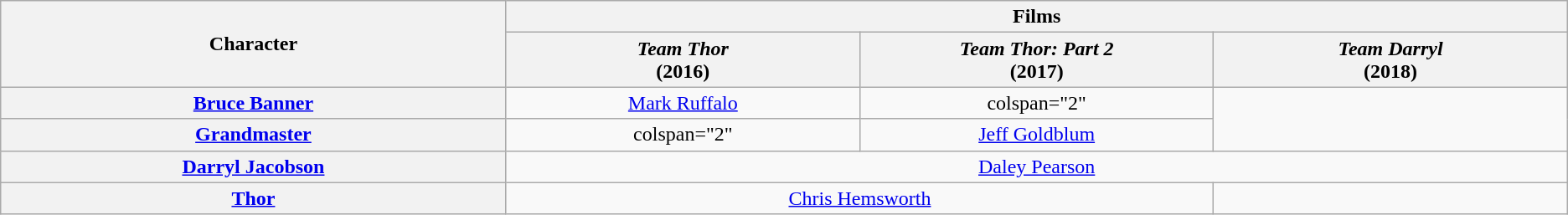<table class="wikitable" style="text-align: center;">
<tr>
<th scope="col" rowspan="2" style="width: 10%";>Character</th>
<th colspan="3">Films</th>
</tr>
<tr>
<th scope="col" style="width: 7%;"><em>Team Thor</em><br>(2016)</th>
<th scope="col" style="width: 7%;"><em>Team Thor: Part 2</em><br>(2017)</th>
<th scope="col" style="width: 7%;"><em>Team Darryl</em><br>(2018)</th>
</tr>
<tr>
<th scope="row"><a href='#'>Bruce Banner</a></th>
<td><a href='#'>Mark Ruffalo</a></td>
<td>colspan="2" </td>
</tr>
<tr>
<th scope="row"><a href='#'>Grandmaster</a></th>
<td>colspan="2" </td>
<td><a href='#'>Jeff Goldblum</a></td>
</tr>
<tr>
<th scope="row"><a href='#'>Darryl Jacobson</a></th>
<td colspan="3"><a href='#'>Daley Pearson</a></td>
</tr>
<tr>
<th scope="row"><a href='#'>Thor</a></th>
<td colspan="2"><a href='#'>Chris Hemsworth</a></td>
<td></td>
</tr>
</table>
